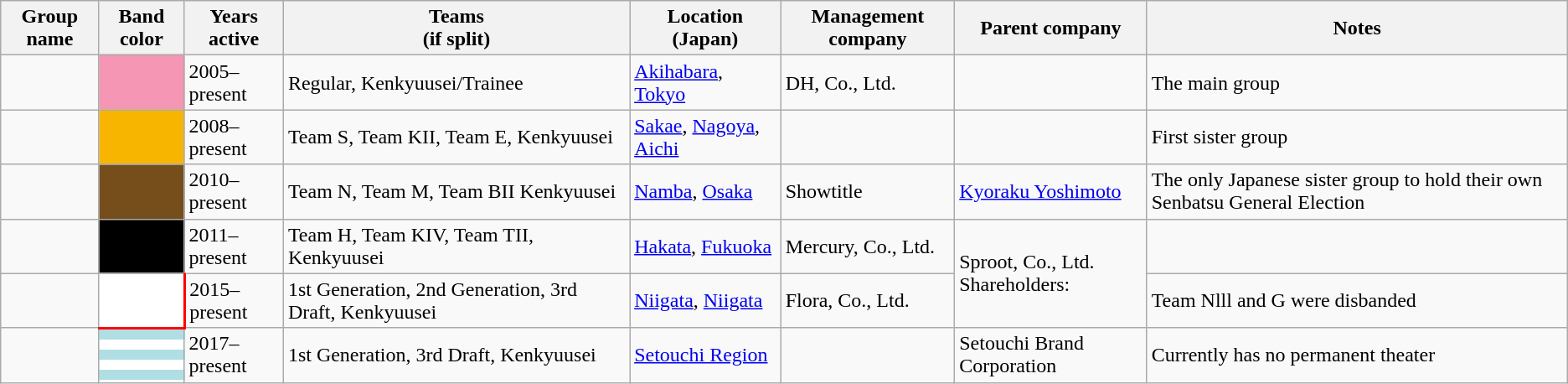<table class="wikitable sortable plainrowheaders">
<tr>
<th>Group name</th>
<th>Band color</th>
<th>Years active</th>
<th>Teams<br>(if split)</th>
<th>Location<br>(Japan)</th>
<th>Management company</th>
<th>Parent company</th>
<th class="unsortable">Notes</th>
</tr>
<tr>
<td><a href='#'></a></td>
<td style="background-color:#F596B4; text-align:center"></td>
<td>2005–present</td>
<td>Regular, Kenkyuusei/Trainee</td>
<td><a href='#'>Akihabara</a>, <a href='#'>Tokyo</a></td>
<td>DH, Co., Ltd.</td>
<td></td>
<td>The main group</td>
</tr>
<tr>
<td><a href='#'></a></td>
<td style="background-color:#F8B500; text-align:center"></td>
<td>2008–present</td>
<td>Team S, Team KII, Team E, Kenkyuusei</td>
<td><a href='#'>Sakae</a>, <a href='#'>Nagoya</a>, <a href='#'>Aichi</a></td>
<td></td>
<td></td>
<td>First sister group</td>
</tr>
<tr>
<td><a href='#'></a></td>
<td style="background-color:#754e1c; text-align:center"></td>
<td>2010–present</td>
<td>Team N, Team M, Team BII Kenkyuusei</td>
<td><a href='#'>Namba</a>, <a href='#'>Osaka</a></td>
<td>Showtitle</td>
<td><a href='#'>Kyoraku Yoshimoto</a></td>
<td>The only Japanese sister group to hold their own Senbatsu General Election</td>
</tr>
<tr>
<td><a href='#'></a></td>
<td style="background-color:#000000; text-align:center"></td>
<td>2011–present</td>
<td>Team H, Team KIV, Team TII, Kenkyuusei</td>
<td><a href='#'>Hakata</a>, <a href='#'>Fukuoka</a></td>
<td>Mercury, Co., Ltd.</td>
<td rowspan="2">Sproot, Co., Ltd.<br>Shareholders:</td>
<td></td>
</tr>
<tr>
<td><a href='#'></a></td>
<td style="background-color:#FFFFFF; border-right:2px #ff0000 solid; border-bottom:2px #ff0000 solid; text-align:center"></td>
<td>2015–present</td>
<td>1st Generation, 2nd Generation, 3rd Draft, Kenkyuusei</td>
<td><a href='#'>Niigata</a>, <a href='#'>Niigata</a></td>
<td>Flora, Co., Ltd.</td>
<td>Team Nlll and G were disbanded</td>
</tr>
<tr>
<td><a href='#'></a></td>
<td style="background: repeating-linear-gradient(#AFDFE4, #AFDFE4 8px, #fff 8px, #fff 16px) #AFDFE4; text-align:center"></td>
<td>2017–present</td>
<td>1st Generation, 3rd Draft, Kenkyuusei</td>
<td><a href='#'>Setouchi Region</a></td>
<td></td>
<td>Setouchi Brand Corporation</td>
<td>Currently has no permanent theater</td>
</tr>
</table>
